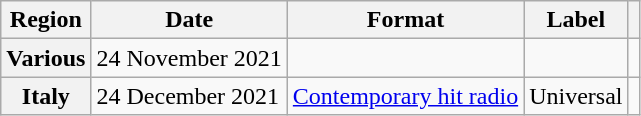<table class="wikitable plainrowheaders">
<tr>
<th scope="col">Region</th>
<th scope="col">Date</th>
<th scope="col">Format</th>
<th scope="col">Label</th>
<th scope="col"></th>
</tr>
<tr>
<th scope="row">Various</th>
<td>24 November 2021</td>
<td></td>
<td></td>
<td></td>
</tr>
<tr>
<th scope="row">Italy</th>
<td>24 December 2021</td>
<td><a href='#'>Contemporary hit radio</a></td>
<td>Universal</td>
<td></td>
</tr>
</table>
